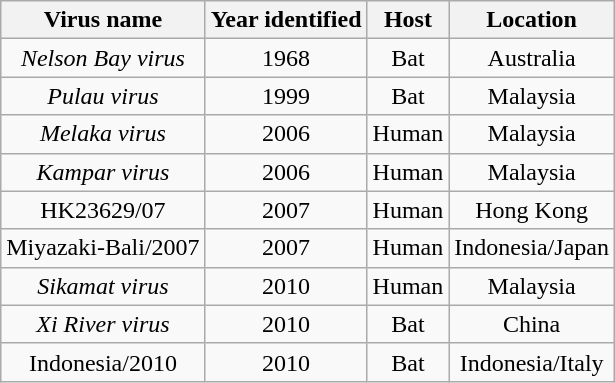<table class="wikitable floatright" style="text-align: center;">
<tr>
<th>Virus name</th>
<th>Year identified</th>
<th>Host</th>
<th>Location</th>
</tr>
<tr>
<td><em>Nelson Bay virus</em></td>
<td>1968</td>
<td>Bat</td>
<td>Australia</td>
</tr>
<tr>
<td><em>Pulau virus</em></td>
<td>1999</td>
<td>Bat</td>
<td>Malaysia</td>
</tr>
<tr>
<td><em>Melaka virus</em></td>
<td>2006</td>
<td>Human</td>
<td>Malaysia</td>
</tr>
<tr>
<td><em>Kampar virus</em></td>
<td>2006</td>
<td>Human</td>
<td>Malaysia</td>
</tr>
<tr>
<td>HK23629/07</td>
<td>2007</td>
<td>Human</td>
<td>Hong Kong</td>
</tr>
<tr>
<td>Miyazaki-Bali/2007</td>
<td>2007</td>
<td>Human</td>
<td>Indonesia/Japan</td>
</tr>
<tr>
<td><em>Sikamat virus</em></td>
<td>2010</td>
<td>Human</td>
<td>Malaysia</td>
</tr>
<tr>
<td><em>Xi River virus</em></td>
<td>2010</td>
<td>Bat</td>
<td>China</td>
</tr>
<tr>
<td>Indonesia/2010</td>
<td>2010</td>
<td>Bat</td>
<td>Indonesia/Italy</td>
</tr>
</table>
